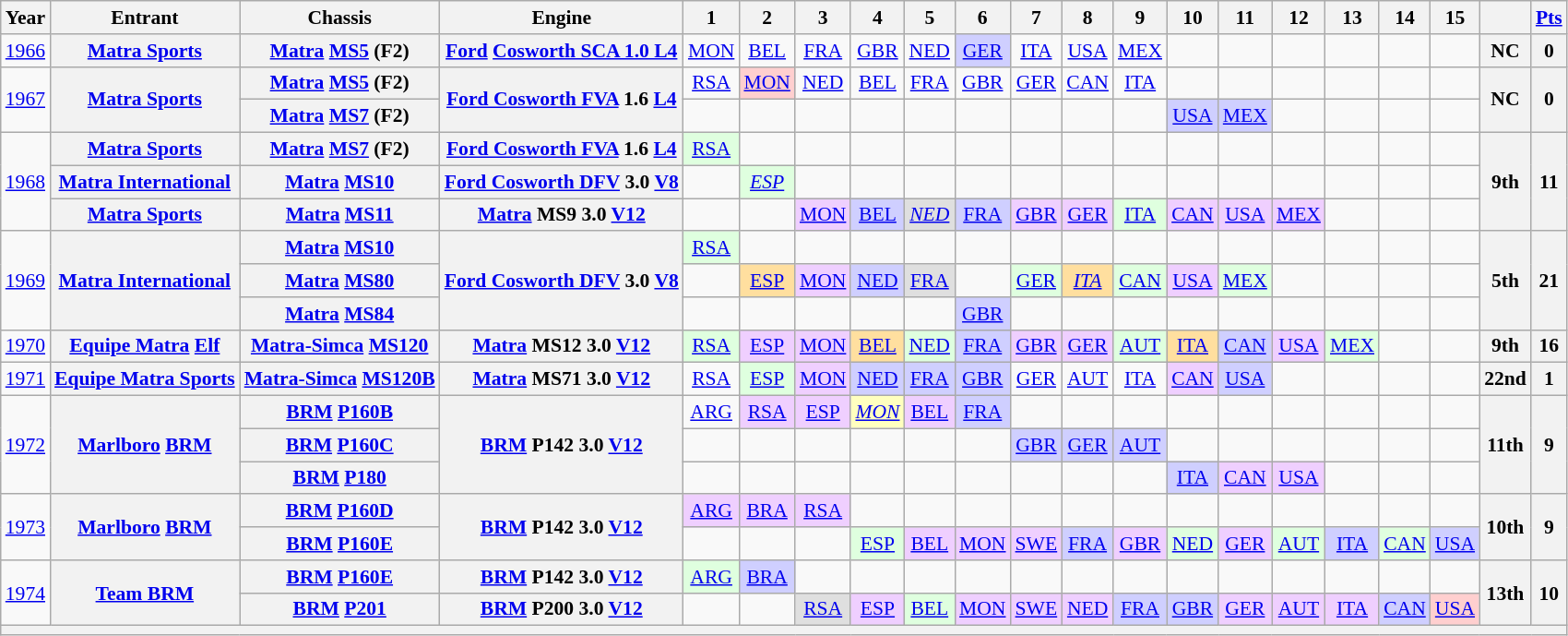<table class="wikitable" style="text-align:center; font-size:90%">
<tr>
<th>Year</th>
<th>Entrant</th>
<th>Chassis</th>
<th>Engine</th>
<th>1</th>
<th>2</th>
<th>3</th>
<th>4</th>
<th>5</th>
<th>6</th>
<th>7</th>
<th>8</th>
<th>9</th>
<th>10</th>
<th>11</th>
<th>12</th>
<th>13</th>
<th>14</th>
<th>15</th>
<th></th>
<th><a href='#'>Pts</a></th>
</tr>
<tr>
<td><a href='#'>1966</a></td>
<th><a href='#'>Matra Sports</a></th>
<th><a href='#'>Matra</a> <a href='#'>MS5</a> (F2)</th>
<th><a href='#'>Ford</a> <a href='#'>Cosworth SCA 1.0 L4</a></th>
<td><a href='#'>MON</a></td>
<td><a href='#'>BEL</a></td>
<td><a href='#'>FRA</a></td>
<td><a href='#'>GBR</a></td>
<td><a href='#'>NED</a></td>
<td style="background:#CFCFFF;"><a href='#'>GER</a><br></td>
<td><a href='#'>ITA</a></td>
<td><a href='#'>USA</a></td>
<td><a href='#'>MEX</a></td>
<td></td>
<td></td>
<td></td>
<td></td>
<td></td>
<td></td>
<th>NC</th>
<th>0</th>
</tr>
<tr>
<td rowspan=2><a href='#'>1967</a></td>
<th rowspan=2><a href='#'>Matra Sports</a></th>
<th><a href='#'>Matra</a> <a href='#'>MS5</a> (F2)</th>
<th rowspan=2><a href='#'>Ford Cosworth FVA</a> 1.6 <a href='#'>L4</a></th>
<td><a href='#'>RSA</a></td>
<td style="background:#FFCFCF;"><a href='#'>MON</a><br></td>
<td><a href='#'>NED</a></td>
<td><a href='#'>BEL</a></td>
<td><a href='#'>FRA</a></td>
<td><a href='#'>GBR</a></td>
<td><a href='#'>GER</a></td>
<td><a href='#'>CAN</a></td>
<td><a href='#'>ITA</a></td>
<td></td>
<td></td>
<td></td>
<td></td>
<td></td>
<td></td>
<th rowspan=2>NC</th>
<th rowspan=2>0</th>
</tr>
<tr>
<th><a href='#'>Matra</a> <a href='#'>MS7</a> (F2)</th>
<td></td>
<td></td>
<td></td>
<td></td>
<td></td>
<td></td>
<td></td>
<td></td>
<td></td>
<td style="background:#CFCFFF;"><a href='#'>USA</a><br></td>
<td style="background:#CFCFFF;"><a href='#'>MEX</a><br></td>
<td></td>
<td></td>
<td></td>
<td></td>
</tr>
<tr>
<td rowspan=3><a href='#'>1968</a></td>
<th><a href='#'>Matra Sports</a></th>
<th><a href='#'>Matra</a> <a href='#'>MS7</a> (F2)</th>
<th><a href='#'>Ford Cosworth FVA</a> 1.6 <a href='#'>L4</a></th>
<td style="background:#DFFFDF;"><a href='#'>RSA</a><br></td>
<td></td>
<td></td>
<td></td>
<td></td>
<td></td>
<td></td>
<td></td>
<td></td>
<td></td>
<td></td>
<td></td>
<td></td>
<td></td>
<td></td>
<th rowspan=3>9th</th>
<th rowspan=3>11</th>
</tr>
<tr>
<th><a href='#'>Matra International</a></th>
<th><a href='#'>Matra</a> <a href='#'>MS10</a></th>
<th><a href='#'>Ford Cosworth DFV</a> 3.0 <a href='#'>V8</a></th>
<td></td>
<td style="background:#DFFFDF;"><em><a href='#'>ESP</a></em><br></td>
<td></td>
<td></td>
<td></td>
<td></td>
<td></td>
<td></td>
<td></td>
<td></td>
<td></td>
<td></td>
<td></td>
<td></td>
<td></td>
</tr>
<tr>
<th><a href='#'>Matra Sports</a></th>
<th><a href='#'>Matra</a> <a href='#'>MS11</a></th>
<th><a href='#'>Matra</a> MS9 3.0 <a href='#'>V12</a></th>
<td></td>
<td></td>
<td style="background:#EFCFFF;"><a href='#'>MON</a><br></td>
<td style="background:#CFCFFF;"><a href='#'>BEL</a><br></td>
<td style="background:#DFDFDF;"><em><a href='#'>NED</a></em><br></td>
<td style="background:#CFCFFF;"><a href='#'>FRA</a><br></td>
<td style="background:#EFCFFF;"><a href='#'>GBR</a><br></td>
<td style="background:#EFCFFF;"><a href='#'>GER</a><br></td>
<td style="background:#DFFFDF;"><a href='#'>ITA</a><br></td>
<td style="background:#EFCFFF;"><a href='#'>CAN</a><br></td>
<td style="background:#EFCFFF;"><a href='#'>USA</a><br></td>
<td style="background:#EFCFFF;"><a href='#'>MEX</a><br></td>
<td></td>
<td></td>
<td></td>
</tr>
<tr>
<td rowspan=3><a href='#'>1969</a></td>
<th rowspan=3><a href='#'>Matra International</a></th>
<th><a href='#'>Matra</a> <a href='#'>MS10</a></th>
<th rowspan=3><a href='#'>Ford Cosworth DFV</a> 3.0 <a href='#'>V8</a></th>
<td style="background:#DFFFDF;"><a href='#'>RSA</a><br></td>
<td></td>
<td></td>
<td></td>
<td></td>
<td></td>
<td></td>
<td></td>
<td></td>
<td></td>
<td></td>
<td></td>
<td></td>
<td></td>
<td></td>
<th rowspan=3>5th</th>
<th rowspan=3>21</th>
</tr>
<tr>
<th><a href='#'>Matra</a> <a href='#'>MS80</a></th>
<td></td>
<td style="background:#FFDF9F;"><a href='#'>ESP</a><br></td>
<td style="background:#EFCFFF;"><a href='#'>MON</a><br></td>
<td style="background:#CFCFFF;"><a href='#'>NED</a><br></td>
<td style="background:#DFDFDF;"><a href='#'>FRA</a><br></td>
<td></td>
<td style="background:#DFFFDF;"><a href='#'>GER</a><br></td>
<td style="background:#FFDF9F;"><em><a href='#'>ITA</a></em><br></td>
<td style="background:#DFFFDF;"><a href='#'>CAN</a><br></td>
<td style="background:#EFCFFF;"><a href='#'>USA</a><br></td>
<td style="background:#DFFFDF;"><a href='#'>MEX</a><br></td>
<td></td>
<td></td>
<td></td>
<td></td>
</tr>
<tr>
<th><a href='#'>Matra</a> <a href='#'>MS84</a></th>
<td></td>
<td></td>
<td></td>
<td></td>
<td></td>
<td style="background:#CFCFFF;"><a href='#'>GBR</a><br></td>
<td></td>
<td></td>
<td></td>
<td></td>
<td></td>
<td></td>
<td></td>
<td></td>
<td></td>
</tr>
<tr>
<td><a href='#'>1970</a></td>
<th><a href='#'>Equipe Matra</a> <a href='#'>Elf</a></th>
<th><a href='#'>Matra-Simca</a> <a href='#'>MS120</a></th>
<th><a href='#'>Matra</a> MS12 3.0 <a href='#'>V12</a></th>
<td style="background:#DFFFDF;"><a href='#'>RSA</a><br></td>
<td style="background:#EFCFFF;"><a href='#'>ESP</a><br></td>
<td style="background:#EFCFFF;"><a href='#'>MON</a><br></td>
<td style="background:#FFDF9F;"><a href='#'>BEL</a><br></td>
<td style="background:#DFFFDF;"><a href='#'>NED</a><br></td>
<td style="background:#CFCFFF;"><a href='#'>FRA</a><br></td>
<td style="background:#EFCFFF;"><a href='#'>GBR</a><br></td>
<td style="background:#EFCFFF;"><a href='#'>GER</a><br></td>
<td style="background:#DFFFDF;"><a href='#'>AUT</a><br></td>
<td style="background:#FFDF9F;"><a href='#'>ITA</a><br></td>
<td style="background:#CFCFFF;"><a href='#'>CAN</a><br></td>
<td style="background:#EFCFFF;"><a href='#'>USA</a><br></td>
<td style="background:#DFFFDF;"><a href='#'>MEX</a><br></td>
<td></td>
<td></td>
<th>9th</th>
<th>16</th>
</tr>
<tr>
<td><a href='#'>1971</a></td>
<th><a href='#'>Equipe Matra Sports</a></th>
<th><a href='#'>Matra-Simca</a> <a href='#'>MS120B</a></th>
<th><a href='#'>Matra</a> MS71 3.0 <a href='#'>V12</a></th>
<td><a href='#'>RSA</a></td>
<td style="background:#DFFFDF;"><a href='#'>ESP</a><br></td>
<td style="background:#EFCFFF;"><a href='#'>MON</a><br></td>
<td style="background:#CFCFFF;"><a href='#'>NED</a><br></td>
<td style="background:#CFCFFF;"><a href='#'>FRA</a><br></td>
<td style="background:#CFCFFF;"><a href='#'>GBR</a><br></td>
<td><a href='#'>GER</a></td>
<td><a href='#'>AUT</a></td>
<td><a href='#'>ITA</a></td>
<td style="background:#EFCFFF;"><a href='#'>CAN</a><br></td>
<td style="background:#CFCFFF;"><a href='#'>USA</a><br></td>
<td></td>
<td></td>
<td></td>
<td></td>
<th>22nd</th>
<th>1</th>
</tr>
<tr>
<td rowspan=3><a href='#'>1972</a></td>
<th rowspan=3><a href='#'>Marlboro</a> <a href='#'>BRM</a></th>
<th><a href='#'>BRM</a> <a href='#'>P160B</a></th>
<th rowspan=3><a href='#'>BRM</a> P142 3.0 <a href='#'>V12</a></th>
<td><a href='#'>ARG</a></td>
<td style="background:#EFCFFF;"><a href='#'>RSA</a><br></td>
<td style="background:#EFCFFF;"><a href='#'>ESP</a><br></td>
<td style="background:#FFFFBF;"><em><a href='#'>MON</a></em><br></td>
<td style="background:#EFCFFF;"><a href='#'>BEL</a><br></td>
<td style="background:#CFCFFF;"><a href='#'>FRA</a><br></td>
<td></td>
<td></td>
<td></td>
<td></td>
<td></td>
<td></td>
<td></td>
<td></td>
<td></td>
<th rowspan=3>11th</th>
<th rowspan=3>9</th>
</tr>
<tr>
<th><a href='#'>BRM</a> <a href='#'>P160C</a></th>
<td></td>
<td></td>
<td></td>
<td></td>
<td></td>
<td></td>
<td style="background:#CFCFFF;"><a href='#'>GBR</a><br></td>
<td style="background:#CFCFFF;"><a href='#'>GER</a><br></td>
<td style="background:#CFCFFF;"><a href='#'>AUT</a><br></td>
<td></td>
<td></td>
<td></td>
<td></td>
<td></td>
<td></td>
</tr>
<tr>
<th><a href='#'>BRM</a> <a href='#'>P180</a></th>
<td></td>
<td></td>
<td></td>
<td></td>
<td></td>
<td></td>
<td></td>
<td></td>
<td></td>
<td style="background:#CFCFFF;"><a href='#'>ITA</a><br></td>
<td style="background:#EFCFFF;"><a href='#'>CAN</a><br></td>
<td style="background:#EFCFFF;"><a href='#'>USA</a><br></td>
<td></td>
<td></td>
<td></td>
</tr>
<tr>
<td rowspan=2><a href='#'>1973</a></td>
<th rowspan=2><a href='#'>Marlboro</a> <a href='#'>BRM</a></th>
<th><a href='#'>BRM</a> <a href='#'>P160D</a></th>
<th rowspan=2><a href='#'>BRM</a> P142 3.0 <a href='#'>V12</a></th>
<td style="background:#EFCFFF;"><a href='#'>ARG</a><br></td>
<td style="background:#EFCFFF;"><a href='#'>BRA</a><br></td>
<td style="background:#EFCFFF;"><a href='#'>RSA</a><br></td>
<td></td>
<td></td>
<td></td>
<td></td>
<td></td>
<td></td>
<td></td>
<td></td>
<td></td>
<td></td>
<td></td>
<td></td>
<th rowspan=2>10th</th>
<th rowspan=2>9</th>
</tr>
<tr>
<th><a href='#'>BRM</a> <a href='#'>P160E</a></th>
<td></td>
<td></td>
<td></td>
<td style="background:#DFFFDF;"><a href='#'>ESP</a><br></td>
<td style="background:#EFCFFF;"><a href='#'>BEL</a><br></td>
<td style="background:#EFCFFF;"><a href='#'>MON</a><br></td>
<td style="background:#EFCFFF;"><a href='#'>SWE</a><br></td>
<td style="background:#CFCFFF;"><a href='#'>FRA</a><br></td>
<td style="background:#EFCFFF;"><a href='#'>GBR</a><br></td>
<td style="background:#DFFFDF;"><a href='#'>NED</a><br></td>
<td style="background:#EFCFFF;"><a href='#'>GER</a><br></td>
<td style="background:#DFFFDF;"><a href='#'>AUT</a><br></td>
<td style="background:#CFCFFF;"><a href='#'>ITA</a><br></td>
<td style="background:#DFFFDF;"><a href='#'>CAN</a><br></td>
<td style="background:#CFCFFF;"><a href='#'>USA</a><br></td>
</tr>
<tr>
<td rowspan=2><a href='#'>1974</a></td>
<th rowspan=2><a href='#'>Team BRM</a></th>
<th><a href='#'>BRM</a> <a href='#'>P160E</a></th>
<th><a href='#'>BRM</a> P142 3.0 <a href='#'>V12</a></th>
<td style="background:#DFFFDF;"><a href='#'>ARG</a><br></td>
<td style="background:#CFCFFF;"><a href='#'>BRA</a><br></td>
<td></td>
<td></td>
<td></td>
<td></td>
<td></td>
<td></td>
<td></td>
<td></td>
<td></td>
<td></td>
<td></td>
<td></td>
<td></td>
<th rowspan=2>13th</th>
<th rowspan=2>10</th>
</tr>
<tr>
<th><a href='#'>BRM</a> <a href='#'>P201</a></th>
<th><a href='#'>BRM</a> P200 3.0 <a href='#'>V12</a></th>
<td></td>
<td></td>
<td style="background:#DFDFDF;"><a href='#'>RSA</a><br></td>
<td style="background:#EFCFFF;"><a href='#'>ESP</a><br></td>
<td style="background:#DFFFDF;"><a href='#'>BEL</a><br></td>
<td style="background:#EFCFFF;"><a href='#'>MON</a><br></td>
<td style="background:#EFCFFF;"><a href='#'>SWE</a><br></td>
<td style="background:#EFCFFF;"><a href='#'>NED</a><br></td>
<td style="background:#CFCFFF;"><a href='#'>FRA</a><br></td>
<td style="background:#CFCFFF;"><a href='#'>GBR</a><br></td>
<td style="background:#EFCFFF;"><a href='#'>GER</a><br></td>
<td style="background:#EFCFFF;"><a href='#'>AUT</a><br></td>
<td style="background:#EFCFFF;"><a href='#'>ITA</a><br></td>
<td style="background:#CFCFFF;"><a href='#'>CAN</a><br></td>
<td style="background:#FFCFCF;"><a href='#'>USA</a><br></td>
</tr>
<tr>
<th colspan="21"></th>
</tr>
</table>
